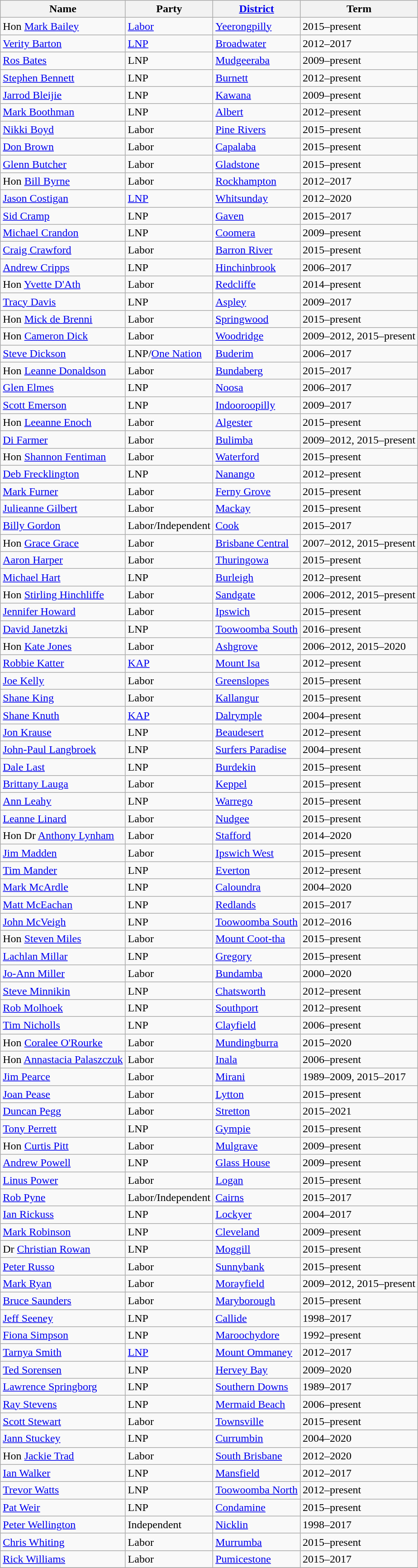<table class="wikitable sortable">
<tr>
<th>Name</th>
<th>Party</th>
<th><a href='#'>District</a></th>
<th>Term</th>
</tr>
<tr>
<td>Hon <a href='#'>Mark Bailey</a></td>
<td><a href='#'>Labor</a></td>
<td><a href='#'>Yeerongpilly</a></td>
<td>2015–present</td>
</tr>
<tr>
<td><a href='#'>Verity Barton</a></td>
<td><a href='#'>LNP</a></td>
<td><a href='#'>Broadwater</a></td>
<td>2012–2017</td>
</tr>
<tr>
<td><a href='#'>Ros Bates</a></td>
<td>LNP</td>
<td><a href='#'>Mudgeeraba</a></td>
<td>2009–present</td>
</tr>
<tr>
<td><a href='#'>Stephen Bennett</a></td>
<td>LNP</td>
<td><a href='#'>Burnett</a></td>
<td>2012–present</td>
</tr>
<tr>
<td><a href='#'>Jarrod Bleijie</a></td>
<td>LNP</td>
<td><a href='#'>Kawana</a></td>
<td>2009–present</td>
</tr>
<tr>
<td><a href='#'>Mark Boothman</a></td>
<td>LNP</td>
<td><a href='#'>Albert</a></td>
<td>2012–present</td>
</tr>
<tr>
<td><a href='#'>Nikki Boyd</a></td>
<td>Labor</td>
<td><a href='#'>Pine Rivers</a></td>
<td>2015–present</td>
</tr>
<tr>
<td><a href='#'>Don Brown</a></td>
<td>Labor</td>
<td><a href='#'>Capalaba</a></td>
<td>2015–present</td>
</tr>
<tr>
<td><a href='#'>Glenn Butcher</a></td>
<td>Labor</td>
<td><a href='#'>Gladstone</a></td>
<td>2015–present</td>
</tr>
<tr>
<td>Hon <a href='#'>Bill Byrne</a></td>
<td>Labor</td>
<td><a href='#'>Rockhampton</a></td>
<td>2012–2017</td>
</tr>
<tr>
<td><a href='#'>Jason Costigan</a></td>
<td><a href='#'>LNP</a></td>
<td><a href='#'>Whitsunday</a></td>
<td>2012–2020</td>
</tr>
<tr>
<td><a href='#'>Sid Cramp</a></td>
<td>LNP</td>
<td><a href='#'>Gaven</a></td>
<td>2015–2017</td>
</tr>
<tr>
<td><a href='#'>Michael Crandon</a></td>
<td>LNP</td>
<td><a href='#'>Coomera</a></td>
<td>2009–present</td>
</tr>
<tr>
<td><a href='#'>Craig Crawford</a></td>
<td>Labor</td>
<td><a href='#'>Barron River</a></td>
<td>2015–present</td>
</tr>
<tr>
<td><a href='#'>Andrew Cripps</a></td>
<td>LNP</td>
<td><a href='#'>Hinchinbrook</a></td>
<td>2006–2017</td>
</tr>
<tr>
<td>Hon <a href='#'>Yvette D'Ath</a></td>
<td>Labor</td>
<td><a href='#'>Redcliffe</a></td>
<td>2014–present</td>
</tr>
<tr>
<td><a href='#'>Tracy Davis</a></td>
<td>LNP</td>
<td><a href='#'>Aspley</a></td>
<td>2009–2017</td>
</tr>
<tr>
<td>Hon <a href='#'>Mick de Brenni</a></td>
<td>Labor</td>
<td><a href='#'>Springwood</a></td>
<td>2015–present</td>
</tr>
<tr>
<td>Hon <a href='#'>Cameron Dick</a></td>
<td>Labor</td>
<td><a href='#'>Woodridge</a></td>
<td>2009–2012, 2015–present</td>
</tr>
<tr>
<td><a href='#'>Steve Dickson</a> </td>
<td>LNP/<a href='#'>One Nation</a></td>
<td><a href='#'>Buderim</a></td>
<td>2006–2017</td>
</tr>
<tr>
<td>Hon <a href='#'>Leanne Donaldson</a></td>
<td>Labor</td>
<td><a href='#'>Bundaberg</a></td>
<td>2015–2017</td>
</tr>
<tr>
<td><a href='#'>Glen Elmes</a></td>
<td>LNP</td>
<td><a href='#'>Noosa</a></td>
<td>2006–2017</td>
</tr>
<tr>
<td><a href='#'>Scott Emerson</a></td>
<td>LNP</td>
<td><a href='#'>Indooroopilly</a></td>
<td>2009–2017</td>
</tr>
<tr>
<td>Hon <a href='#'>Leeanne Enoch</a></td>
<td>Labor</td>
<td><a href='#'>Algester</a></td>
<td>2015–present</td>
</tr>
<tr>
<td><a href='#'>Di Farmer</a></td>
<td>Labor</td>
<td><a href='#'>Bulimba</a></td>
<td>2009–2012, 2015–present</td>
</tr>
<tr>
<td>Hon <a href='#'>Shannon Fentiman</a></td>
<td>Labor</td>
<td><a href='#'>Waterford</a></td>
<td>2015–present</td>
</tr>
<tr>
<td><a href='#'>Deb Frecklington</a></td>
<td>LNP</td>
<td><a href='#'>Nanango</a></td>
<td>2012–present</td>
</tr>
<tr>
<td><a href='#'>Mark Furner</a></td>
<td>Labor</td>
<td><a href='#'>Ferny Grove</a></td>
<td>2015–present</td>
</tr>
<tr>
<td><a href='#'>Julieanne Gilbert</a></td>
<td>Labor</td>
<td><a href='#'>Mackay</a></td>
<td>2015–present</td>
</tr>
<tr>
<td><a href='#'>Billy Gordon</a></td>
<td>Labor/Independent </td>
<td><a href='#'>Cook</a></td>
<td>2015–2017</td>
</tr>
<tr>
<td>Hon <a href='#'>Grace Grace</a></td>
<td>Labor</td>
<td><a href='#'>Brisbane Central</a></td>
<td>2007–2012, 2015–present</td>
</tr>
<tr>
<td><a href='#'>Aaron Harper</a></td>
<td>Labor</td>
<td><a href='#'>Thuringowa</a></td>
<td>2015–present</td>
</tr>
<tr>
<td><a href='#'>Michael Hart</a></td>
<td>LNP</td>
<td><a href='#'>Burleigh</a></td>
<td>2012–present</td>
</tr>
<tr>
<td>Hon <a href='#'>Stirling Hinchliffe</a></td>
<td>Labor</td>
<td><a href='#'>Sandgate</a></td>
<td>2006–2012, 2015–present</td>
</tr>
<tr>
<td><a href='#'>Jennifer Howard</a></td>
<td>Labor</td>
<td><a href='#'>Ipswich</a></td>
<td>2015–present</td>
</tr>
<tr>
<td><a href='#'>David Janetzki</a> </td>
<td>LNP</td>
<td><a href='#'>Toowoomba South</a></td>
<td>2016–present</td>
</tr>
<tr>
<td>Hon <a href='#'>Kate Jones</a></td>
<td>Labor</td>
<td><a href='#'>Ashgrove</a></td>
<td>2006–2012, 2015–2020</td>
</tr>
<tr>
<td><a href='#'>Robbie Katter</a></td>
<td><a href='#'>KAP</a></td>
<td><a href='#'>Mount Isa</a></td>
<td>2012–present</td>
</tr>
<tr>
<td><a href='#'>Joe Kelly</a></td>
<td>Labor</td>
<td><a href='#'>Greenslopes</a></td>
<td>2015–present</td>
</tr>
<tr>
<td><a href='#'>Shane King</a></td>
<td>Labor</td>
<td><a href='#'>Kallangur</a></td>
<td>2015–present</td>
</tr>
<tr>
<td><a href='#'>Shane Knuth</a></td>
<td><a href='#'>KAP</a></td>
<td><a href='#'>Dalrymple</a></td>
<td>2004–present</td>
</tr>
<tr>
<td><a href='#'>Jon Krause</a></td>
<td>LNP</td>
<td><a href='#'>Beaudesert</a></td>
<td>2012–present</td>
</tr>
<tr>
<td><a href='#'>John-Paul Langbroek</a></td>
<td>LNP</td>
<td><a href='#'>Surfers Paradise</a></td>
<td>2004–present</td>
</tr>
<tr>
<td><a href='#'>Dale Last</a></td>
<td>LNP</td>
<td><a href='#'>Burdekin</a></td>
<td>2015–present</td>
</tr>
<tr>
<td><a href='#'>Brittany Lauga</a></td>
<td>Labor</td>
<td><a href='#'>Keppel</a></td>
<td>2015–present</td>
</tr>
<tr>
<td><a href='#'>Ann Leahy</a></td>
<td>LNP</td>
<td><a href='#'>Warrego</a></td>
<td>2015–present</td>
</tr>
<tr>
<td><a href='#'>Leanne Linard</a></td>
<td>Labor</td>
<td><a href='#'>Nudgee</a></td>
<td>2015–present</td>
</tr>
<tr>
<td>Hon Dr <a href='#'>Anthony Lynham</a></td>
<td>Labor</td>
<td><a href='#'>Stafford</a></td>
<td>2014–2020</td>
</tr>
<tr>
<td><a href='#'>Jim Madden</a></td>
<td>Labor</td>
<td><a href='#'>Ipswich West</a></td>
<td>2015–present</td>
</tr>
<tr>
<td><a href='#'>Tim Mander</a></td>
<td>LNP</td>
<td><a href='#'>Everton</a></td>
<td>2012–present</td>
</tr>
<tr>
<td><a href='#'>Mark McArdle</a></td>
<td>LNP</td>
<td><a href='#'>Caloundra</a></td>
<td>2004–2020</td>
</tr>
<tr>
<td><a href='#'>Matt McEachan</a></td>
<td>LNP</td>
<td><a href='#'>Redlands</a></td>
<td>2015–2017</td>
</tr>
<tr>
<td><a href='#'>John McVeigh</a> </td>
<td>LNP</td>
<td><a href='#'>Toowoomba South</a></td>
<td>2012–2016</td>
</tr>
<tr>
<td>Hon <a href='#'>Steven Miles</a></td>
<td>Labor</td>
<td><a href='#'>Mount Coot-tha</a></td>
<td>2015–present</td>
</tr>
<tr>
<td><a href='#'>Lachlan Millar</a></td>
<td>LNP</td>
<td><a href='#'>Gregory</a></td>
<td>2015–present</td>
</tr>
<tr>
<td><a href='#'>Jo-Ann Miller</a></td>
<td>Labor</td>
<td><a href='#'>Bundamba</a></td>
<td>2000–2020</td>
</tr>
<tr>
<td><a href='#'>Steve Minnikin</a></td>
<td>LNP</td>
<td><a href='#'>Chatsworth</a></td>
<td>2012–present</td>
</tr>
<tr>
<td><a href='#'>Rob Molhoek</a></td>
<td>LNP</td>
<td><a href='#'>Southport</a></td>
<td>2012–present</td>
</tr>
<tr>
<td><a href='#'>Tim Nicholls</a></td>
<td>LNP</td>
<td><a href='#'>Clayfield</a></td>
<td>2006–present</td>
</tr>
<tr>
<td>Hon <a href='#'>Coralee O'Rourke</a></td>
<td>Labor</td>
<td><a href='#'>Mundingburra</a></td>
<td>2015–2020</td>
</tr>
<tr>
<td>Hon <a href='#'>Annastacia Palaszczuk</a></td>
<td>Labor</td>
<td><a href='#'>Inala</a></td>
<td>2006–present</td>
</tr>
<tr>
<td><a href='#'>Jim Pearce</a></td>
<td>Labor</td>
<td><a href='#'>Mirani</a></td>
<td>1989–2009, 2015–2017</td>
</tr>
<tr>
<td><a href='#'>Joan Pease</a></td>
<td>Labor</td>
<td><a href='#'>Lytton</a></td>
<td>2015–present</td>
</tr>
<tr>
<td><a href='#'>Duncan Pegg</a></td>
<td>Labor</td>
<td><a href='#'>Stretton</a></td>
<td>2015–2021</td>
</tr>
<tr>
<td><a href='#'>Tony Perrett</a></td>
<td>LNP</td>
<td><a href='#'>Gympie</a></td>
<td>2015–present</td>
</tr>
<tr>
<td>Hon <a href='#'>Curtis Pitt</a></td>
<td>Labor</td>
<td><a href='#'>Mulgrave</a></td>
<td>2009–present</td>
</tr>
<tr>
<td><a href='#'>Andrew Powell</a></td>
<td>LNP</td>
<td><a href='#'>Glass House</a></td>
<td>2009–present</td>
</tr>
<tr>
<td><a href='#'>Linus Power</a></td>
<td>Labor</td>
<td><a href='#'>Logan</a></td>
<td>2015–present</td>
</tr>
<tr>
<td><a href='#'>Rob Pyne</a></td>
<td>Labor/Independent </td>
<td><a href='#'>Cairns</a></td>
<td>2015–2017</td>
</tr>
<tr>
<td><a href='#'>Ian Rickuss</a></td>
<td>LNP</td>
<td><a href='#'>Lockyer</a></td>
<td>2004–2017</td>
</tr>
<tr>
<td><a href='#'>Mark Robinson</a></td>
<td>LNP</td>
<td><a href='#'>Cleveland</a></td>
<td>2009–present</td>
</tr>
<tr>
<td>Dr <a href='#'>Christian Rowan</a></td>
<td>LNP</td>
<td><a href='#'>Moggill</a></td>
<td>2015–present</td>
</tr>
<tr>
<td><a href='#'>Peter Russo</a></td>
<td>Labor</td>
<td><a href='#'>Sunnybank</a></td>
<td>2015–present</td>
</tr>
<tr>
<td><a href='#'>Mark Ryan</a></td>
<td>Labor</td>
<td><a href='#'>Morayfield</a></td>
<td>2009–2012, 2015–present</td>
</tr>
<tr>
<td><a href='#'>Bruce Saunders</a></td>
<td>Labor</td>
<td><a href='#'>Maryborough</a></td>
<td>2015–present</td>
</tr>
<tr>
<td><a href='#'>Jeff Seeney</a></td>
<td>LNP</td>
<td><a href='#'>Callide</a></td>
<td>1998–2017</td>
</tr>
<tr>
<td><a href='#'>Fiona Simpson</a></td>
<td>LNP</td>
<td><a href='#'>Maroochydore</a></td>
<td>1992–present</td>
</tr>
<tr>
<td><a href='#'>Tarnya Smith</a></td>
<td><a href='#'>LNP</a></td>
<td><a href='#'>Mount Ommaney</a></td>
<td>2012–2017</td>
</tr>
<tr>
<td><a href='#'>Ted Sorensen</a></td>
<td>LNP</td>
<td><a href='#'>Hervey Bay</a></td>
<td>2009–2020</td>
</tr>
<tr>
<td><a href='#'>Lawrence Springborg</a></td>
<td>LNP</td>
<td><a href='#'>Southern Downs</a></td>
<td>1989–2017</td>
</tr>
<tr>
<td><a href='#'>Ray Stevens</a></td>
<td>LNP</td>
<td><a href='#'>Mermaid Beach</a></td>
<td>2006–present</td>
</tr>
<tr>
<td><a href='#'>Scott Stewart</a></td>
<td>Labor</td>
<td><a href='#'>Townsville</a></td>
<td>2015–present</td>
</tr>
<tr>
<td><a href='#'>Jann Stuckey</a></td>
<td>LNP</td>
<td><a href='#'>Currumbin</a></td>
<td>2004–2020</td>
</tr>
<tr>
<td>Hon <a href='#'>Jackie Trad</a></td>
<td>Labor</td>
<td><a href='#'>South Brisbane</a></td>
<td>2012–2020</td>
</tr>
<tr>
<td><a href='#'>Ian Walker</a></td>
<td>LNP</td>
<td><a href='#'>Mansfield</a></td>
<td>2012–2017</td>
</tr>
<tr>
<td><a href='#'>Trevor Watts</a></td>
<td>LNP</td>
<td><a href='#'>Toowoomba North</a></td>
<td>2012–present</td>
</tr>
<tr>
<td><a href='#'>Pat Weir</a></td>
<td>LNP</td>
<td><a href='#'>Condamine</a></td>
<td>2015–present</td>
</tr>
<tr>
<td><a href='#'>Peter Wellington</a></td>
<td>Independent</td>
<td><a href='#'>Nicklin</a></td>
<td>1998–2017</td>
</tr>
<tr>
<td><a href='#'>Chris Whiting</a></td>
<td>Labor</td>
<td><a href='#'>Murrumba</a></td>
<td>2015–present</td>
</tr>
<tr>
<td><a href='#'>Rick Williams</a></td>
<td>Labor</td>
<td><a href='#'>Pumicestone</a></td>
<td>2015–2017</td>
</tr>
<tr>
</tr>
</table>
